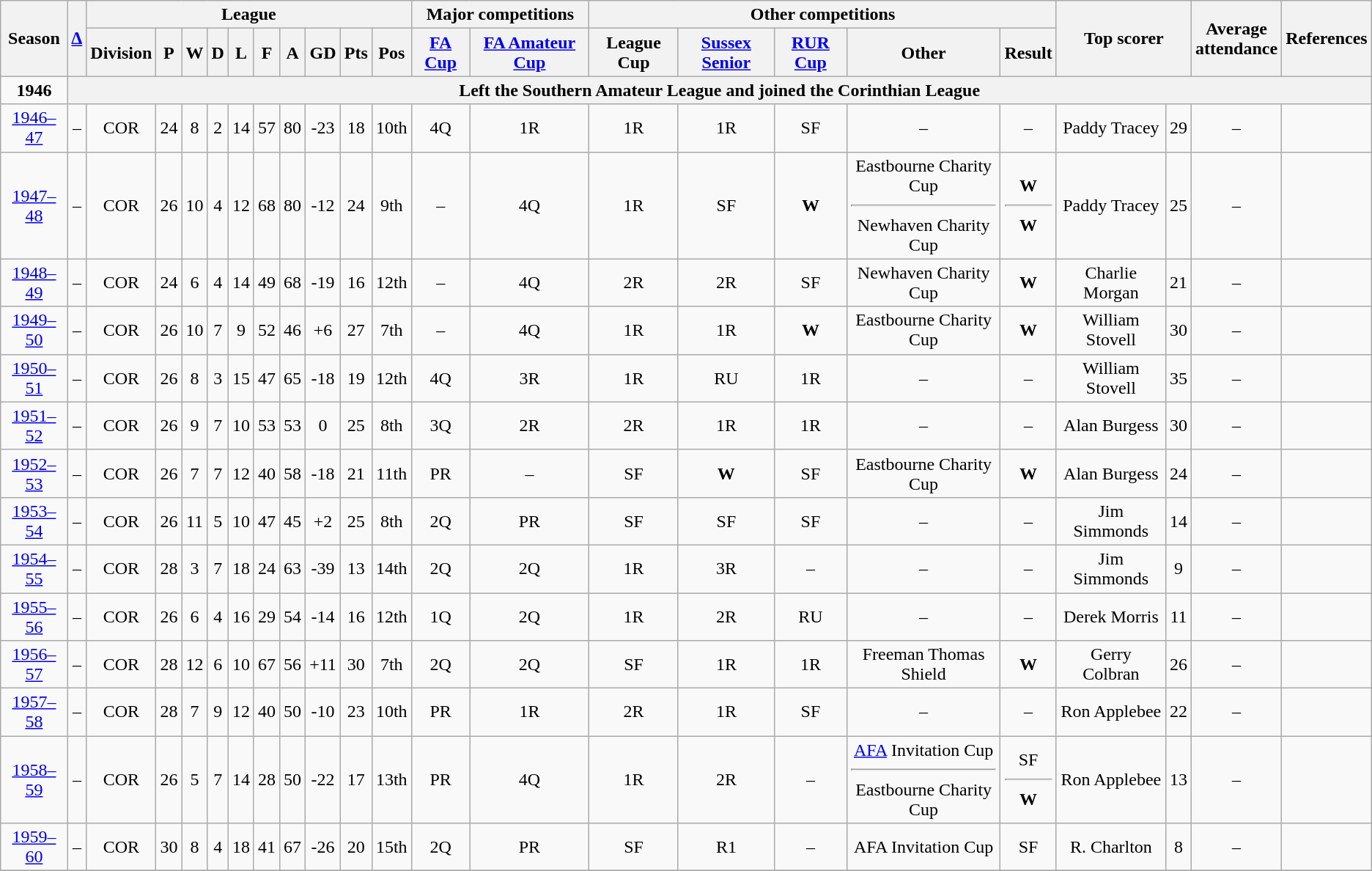<table class="wikitable" style="text-align: center">
<tr>
<th rowspan=2>Season</th>
<th rowspan=2><a href='#'>∆</a></th>
<th colspan=10>League</th>
<th colspan=2>Major competitions</th>
<th colspan=5>Other competitions</th>
<th colspan=2 rowspan=2>Top scorer</th>
<th rowspan=2>Average<br>attendance</th>
<th rowspan=2>References</th>
</tr>
<tr>
<th>Division</th>
<th>P</th>
<th>W</th>
<th>D</th>
<th>L</th>
<th>F</th>
<th>A</th>
<th>GD</th>
<th>Pts</th>
<th>Pos</th>
<th><a href='#'>FA Cup</a></th>
<th><a href='#'>FA Amateur Cup</a></th>
<th>League Cup</th>
<th><a href='#'>Sussex Senior</a></th>
<th><a href='#'>RUR Cup</a></th>
<th>Other</th>
<th>Result</th>
</tr>
<tr>
<td><strong>1946</strong></td>
<th colspan=22>Left the Southern Amateur League and joined the Corinthian League</th>
</tr>
<tr>
<td><a href='#'>1946–47</a></td>
<td>–</td>
<td>COR</td>
<td>24</td>
<td>8</td>
<td>2</td>
<td>14</td>
<td>57</td>
<td>80</td>
<td>-23</td>
<td>18</td>
<td>10th</td>
<td>4Q</td>
<td>1R</td>
<td>1R</td>
<td>1R</td>
<td>SF</td>
<td> –</td>
<td> –</td>
<td>Paddy Tracey</td>
<td>29</td>
<td>–</td>
<td></td>
</tr>
<tr>
<td><a href='#'>1947–48</a></td>
<td>–</td>
<td>COR</td>
<td>26</td>
<td>10</td>
<td>4</td>
<td>12</td>
<td>68</td>
<td>80</td>
<td>-12</td>
<td>24</td>
<td>9th</td>
<td>–</td>
<td>4Q</td>
<td>1R</td>
<td>SF</td>
<td><div><strong>W</strong></div></td>
<td> Eastbourne Charity Cup<hr>Newhaven Charity Cup</td>
<td> <div><strong>W</strong></div><hr><div><strong>W</strong></div></td>
<td>Paddy Tracey</td>
<td>25</td>
<td>–</td>
<td></td>
</tr>
<tr>
<td><a href='#'>1948–49</a></td>
<td>–</td>
<td>COR</td>
<td>24</td>
<td>6</td>
<td>4</td>
<td>14</td>
<td>49</td>
<td>68</td>
<td>-19</td>
<td>16</td>
<td>12th</td>
<td>–</td>
<td>4Q</td>
<td>2R</td>
<td>2R</td>
<td>SF</td>
<td> Newhaven Charity Cup</td>
<td> <div><strong>W</strong></div></td>
<td>Charlie Morgan</td>
<td>21</td>
<td>–</td>
<td></td>
</tr>
<tr>
<td><a href='#'>1949–50</a></td>
<td>–</td>
<td>COR</td>
<td>26</td>
<td>10</td>
<td>7</td>
<td>9</td>
<td>52</td>
<td>46</td>
<td>+6</td>
<td>27</td>
<td>7th</td>
<td>–</td>
<td>4Q</td>
<td>1R</td>
<td>1R</td>
<td><div><strong>W</strong></div></td>
<td> Eastbourne Charity Cup</td>
<td> <div><strong>W</strong></div></td>
<td>William Stovell</td>
<td>30</td>
<td>–</td>
<td></td>
</tr>
<tr>
<td><a href='#'>1950–51</a></td>
<td>–</td>
<td>COR</td>
<td>26</td>
<td>8</td>
<td>3</td>
<td>15</td>
<td>47</td>
<td>65</td>
<td>-18</td>
<td>19</td>
<td>12th</td>
<td>4Q</td>
<td>3R</td>
<td>1R</td>
<td><div>RU</div></td>
<td>1R</td>
<td> –</td>
<td> –</td>
<td>William Stovell</td>
<td>35</td>
<td>–</td>
<td></td>
</tr>
<tr>
<td><a href='#'>1951–52</a></td>
<td>–</td>
<td>COR</td>
<td>26</td>
<td>9</td>
<td>7</td>
<td>10</td>
<td>53</td>
<td>53</td>
<td>0</td>
<td>25</td>
<td>8th</td>
<td>3Q</td>
<td>2R</td>
<td>2R</td>
<td>1R</td>
<td>1R</td>
<td> –</td>
<td> –</td>
<td>Alan Burgess</td>
<td>30</td>
<td>–</td>
<td></td>
</tr>
<tr>
<td><a href='#'>1952–53</a></td>
<td>–</td>
<td>COR</td>
<td>26</td>
<td>7</td>
<td>7</td>
<td>12</td>
<td>40</td>
<td>58</td>
<td>-18</td>
<td>21</td>
<td>11th</td>
<td>PR</td>
<td>–</td>
<td>SF</td>
<td><div><strong>W</strong></div></td>
<td>SF</td>
<td> Eastbourne Charity Cup</td>
<td> <div><strong>W</strong></div></td>
<td>Alan Burgess</td>
<td>24</td>
<td>–</td>
<td></td>
</tr>
<tr>
<td><a href='#'>1953–54</a></td>
<td>–</td>
<td>COR</td>
<td>26</td>
<td>11</td>
<td>5</td>
<td>10</td>
<td>47</td>
<td>45</td>
<td>+2</td>
<td>25</td>
<td>8th</td>
<td>2Q</td>
<td>PR</td>
<td>SF</td>
<td>SF</td>
<td>SF</td>
<td> –</td>
<td> –</td>
<td>Jim Simmonds</td>
<td>14</td>
<td>–</td>
<td></td>
</tr>
<tr>
<td><a href='#'>1954–55</a></td>
<td>–</td>
<td>COR</td>
<td>28</td>
<td>3</td>
<td>7</td>
<td>18</td>
<td>24</td>
<td>63</td>
<td>-39</td>
<td>13</td>
<td>14th</td>
<td>2Q</td>
<td>2Q</td>
<td>1R</td>
<td>3R</td>
<td>–</td>
<td> –</td>
<td> –</td>
<td>Jim Simmonds</td>
<td>9</td>
<td>–</td>
<td></td>
</tr>
<tr>
<td><a href='#'>1955–56</a></td>
<td>–</td>
<td>COR</td>
<td>26</td>
<td>6</td>
<td>4</td>
<td>16</td>
<td>29</td>
<td>54</td>
<td>-14</td>
<td>16</td>
<td>12th</td>
<td>1Q</td>
<td>2Q</td>
<td>1R</td>
<td>2R</td>
<td><div>RU</div></td>
<td> –</td>
<td> –</td>
<td>Derek Morris</td>
<td>11</td>
<td>–</td>
<td></td>
</tr>
<tr>
<td><a href='#'>1956–57</a></td>
<td>–</td>
<td>COR</td>
<td>28</td>
<td>12</td>
<td>6</td>
<td>10</td>
<td>67</td>
<td>56</td>
<td>+11</td>
<td>30</td>
<td>7th</td>
<td>2Q</td>
<td>2Q</td>
<td>SF</td>
<td>1R</td>
<td>1R</td>
<td> Freeman Thomas Shield</td>
<td> <div><strong>W</strong></div></td>
<td>Gerry Colbran</td>
<td>26</td>
<td>–</td>
<td></td>
</tr>
<tr>
<td><a href='#'>1957–58</a></td>
<td>–</td>
<td>COR</td>
<td>28</td>
<td>7</td>
<td>9</td>
<td>12</td>
<td>40</td>
<td>50</td>
<td>-10</td>
<td>23</td>
<td>10th</td>
<td>PR</td>
<td>1R</td>
<td>2R</td>
<td>1R</td>
<td>SF</td>
<td> –</td>
<td> –</td>
<td>Ron Applebee</td>
<td>22</td>
<td>–</td>
<td></td>
</tr>
<tr>
<td><a href='#'>1958–59</a></td>
<td>–</td>
<td>COR</td>
<td>26</td>
<td>5</td>
<td>7</td>
<td>14</td>
<td>28</td>
<td>50</td>
<td>-22</td>
<td>17</td>
<td>13th</td>
<td>PR</td>
<td>4Q</td>
<td>1R</td>
<td>2R</td>
<td>–</td>
<td> <a href='#'>AFA</a> Invitation Cup<hr>Eastbourne Charity Cup</td>
<td>  SF<hr><div><strong>W</strong></div></td>
<td>Ron Applebee</td>
<td>13</td>
<td>–</td>
<td></td>
</tr>
<tr>
<td><a href='#'>1959–60</a></td>
<td>–</td>
<td>COR</td>
<td>30</td>
<td>8</td>
<td>4</td>
<td>18</td>
<td>41</td>
<td>67</td>
<td>-26</td>
<td>20</td>
<td>15th</td>
<td>2Q</td>
<td>PR</td>
<td>SF</td>
<td>R1</td>
<td>–</td>
<td> AFA Invitation Cup</td>
<td> SF</td>
<td>R. Charlton</td>
<td>8</td>
<td>–</td>
<td></td>
</tr>
<tr>
</tr>
</table>
